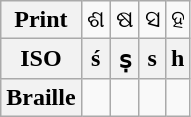<table class="wikitable Unicode" style="text-align:center;">
<tr>
<th>Print</th>
<td>ଶ</td>
<td>ଷ</td>
<td>ସ</td>
<td>ହ</td>
</tr>
<tr>
<th>ISO</th>
<th>ś</th>
<th>ṣ</th>
<th>s</th>
<th>h</th>
</tr>
<tr>
<th>Braille</th>
<td></td>
<td></td>
<td></td>
<td></td>
</tr>
</table>
